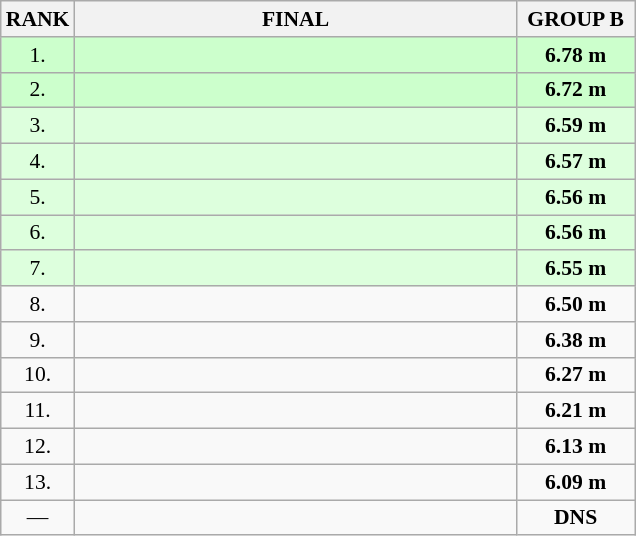<table class="wikitable" style="border-collapse: collapse; font-size: 90%;">
<tr>
<th>RANK</th>
<th style="width: 20em">FINAL</th>
<th style="width: 5em">GROUP B</th>
</tr>
<tr bgcolor=#CCFFCC>
<td align="center">1.</td>
<td></td>
<td align="center"><strong>6.78 m</strong></td>
</tr>
<tr bgcolor=#CCFFCC>
<td align="center">2.</td>
<td></td>
<td align="center"><strong>6.72 m</strong></td>
</tr>
<tr bgcolor=#ddffdd>
<td align="center">3.</td>
<td></td>
<td align="center"><strong>6.59 m</strong></td>
</tr>
<tr bgcolor=#ddffdd>
<td align="center">4.</td>
<td></td>
<td align="center"><strong>6.57 m</strong></td>
</tr>
<tr bgcolor=#ddffdd>
<td align="center">5.</td>
<td></td>
<td align="center"><strong>6.56 m</strong></td>
</tr>
<tr bgcolor=#ddffdd>
<td align="center">6.</td>
<td></td>
<td align="center"><strong>6.56 m</strong></td>
</tr>
<tr bgcolor=#ddffdd>
<td align="center">7.</td>
<td></td>
<td align="center"><strong>6.55 m</strong></td>
</tr>
<tr>
<td align="center">8.</td>
<td></td>
<td align="center"><strong>6.50 m</strong></td>
</tr>
<tr>
<td align="center">9.</td>
<td></td>
<td align="center"><strong>6.38 m</strong></td>
</tr>
<tr>
<td align="center">10.</td>
<td></td>
<td align="center"><strong>6.27 m</strong></td>
</tr>
<tr>
<td align="center">11.</td>
<td></td>
<td align="center"><strong>6.21 m</strong></td>
</tr>
<tr>
<td align="center">12.</td>
<td></td>
<td align="center"><strong>6.13 m</strong></td>
</tr>
<tr>
<td align="center">13.</td>
<td></td>
<td align="center"><strong>6.09 m</strong></td>
</tr>
<tr>
<td align="center">—</td>
<td></td>
<td align="center"><strong>DNS</strong></td>
</tr>
</table>
